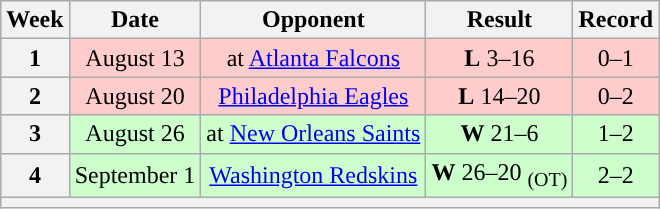<table class="wikitable" style="text-align:center">
<tr>
<th>Week</th>
<th>Date</th>
<th>Opponent</th>
<th>Result</th>
<th>Record</th>
</tr>
<tr style="background:#fcc">
<th>1</th>
<td>August 13</td>
<td>at <a href='#'>Atlanta Falcons</a></td>
<td><strong>L</strong> 3–16</td>
<td>0–1</td>
</tr>
<tr style="background:#fcc">
<th>2</th>
<td>August 20</td>
<td><a href='#'>Philadelphia Eagles</a></td>
<td><strong>L</strong> 14–20</td>
<td>0–2</td>
</tr>
<tr style="background:#cfc">
<th>3</th>
<td>August 26</td>
<td>at <a href='#'>New Orleans Saints</a></td>
<td><strong>W</strong> 21–6</td>
<td>1–2</td>
</tr>
<tr style="background:#cfc">
<th>4</th>
<td>September 1</td>
<td><a href='#'>Washington Redskins</a></td>
<td><strong>W</strong> 26–20 <sub>(OT)</sub></td>
<td>2–2</td>
</tr>
<tr>
<th colspan="5"></th>
</tr>
</table>
